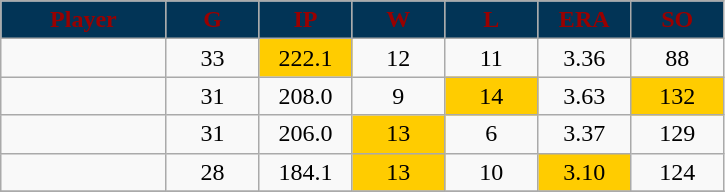<table class="wikitable sortable">
<tr>
<th style="background:#023456;color:#990000;"  width="16%">Player</th>
<th style="background:#023456;color:#990000;"  width="9%">G</th>
<th style="background:#023456;color:#990000;"  width="9%">IP</th>
<th style="background:#023456;color:#990000;"  width="9%">W</th>
<th style="background:#023456;color:#990000;"  width="9%">L</th>
<th style="background:#023456;color:#990000;"  width="9%">ERA</th>
<th style="background:#023456;color:#990000;"  width="9%">SO</th>
</tr>
<tr align="center">
<td></td>
<td>33</td>
<td bgcolor="FFCC00">222.1</td>
<td>12</td>
<td>11</td>
<td>3.36</td>
<td>88</td>
</tr>
<tr align="center">
<td></td>
<td>31</td>
<td>208.0</td>
<td>9</td>
<td bgcolor="FFCC00">14</td>
<td>3.63</td>
<td bgcolor="FFCC00">132</td>
</tr>
<tr align="center">
<td></td>
<td>31</td>
<td>206.0</td>
<td bgcolor="FFCC00">13</td>
<td>6</td>
<td>3.37</td>
<td>129</td>
</tr>
<tr align="center">
<td></td>
<td>28</td>
<td>184.1</td>
<td bgcolor="FFCC00">13</td>
<td>10</td>
<td bgcolor="FFCC00">3.10</td>
<td>124</td>
</tr>
<tr align="center">
</tr>
</table>
